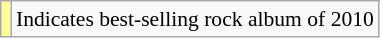<table class="wikitable" style="font-size:90%;">
<tr>
<td style="background-color:#FFFF99"></td>
<td>Indicates best-selling rock album of 2010</td>
</tr>
</table>
